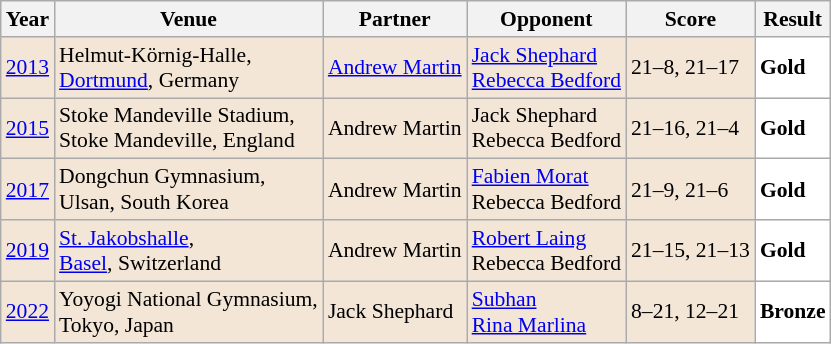<table class="sortable wikitable" style="font-size: 90%;">
<tr>
<th>Year</th>
<th>Venue</th>
<th>Partner</th>
<th>Opponent</th>
<th>Score</th>
<th>Result</th>
</tr>
<tr style="background:#F3E6D7">
<td align="center"><a href='#'>2013</a></td>
<td align="left">Helmut-Körnig-Halle,<br><a href='#'>Dortmund</a>, Germany</td>
<td align="left"> <a href='#'>Andrew Martin</a></td>
<td align="left"> <a href='#'>Jack Shephard</a><br> <a href='#'>Rebecca Bedford</a></td>
<td align="left">21–8, 21–17</td>
<td style="text-align:left; background:white"> <strong>Gold</strong></td>
</tr>
<tr style="background:#F3E6D7">
<td align="center"><a href='#'>2015</a></td>
<td align="left">Stoke Mandeville Stadium,<br>Stoke Mandeville, England</td>
<td align="left"> Andrew Martin</td>
<td align="left"> Jack Shephard<br> Rebecca Bedford</td>
<td align="left">21–16, 21–4</td>
<td style="text-align:left; background:white"> <strong>Gold</strong></td>
</tr>
<tr style="background:#F3E6D7">
<td align="center"><a href='#'>2017</a></td>
<td align="left">Dongchun Gymnasium,<br>Ulsan, South Korea</td>
<td align="left"> Andrew Martin</td>
<td align="left"> <a href='#'>Fabien Morat</a> <br>  Rebecca Bedford</td>
<td align="left">21–9, 21–6</td>
<td style="text-align:left; background:white"> <strong>Gold</strong></td>
</tr>
<tr style="background:#F3E6D7">
<td align="center"><a href='#'>2019</a></td>
<td align="left"><a href='#'>St. Jakobshalle</a>,<br><a href='#'>Basel</a>, Switzerland</td>
<td align="left"> Andrew Martin</td>
<td align="left"> <a href='#'>Robert Laing</a><br> Rebecca Bedford</td>
<td align="left">21–15, 21–13</td>
<td style="text-align:left; background:white"> <strong>Gold</strong></td>
</tr>
<tr style="background:#F3E6D7">
<td align="center"><a href='#'>2022</a></td>
<td align="left">Yoyogi National Gymnasium,<br>Tokyo, Japan</td>
<td align="left"> Jack Shephard</td>
<td align="left"> <a href='#'>Subhan</a><br> <a href='#'>Rina Marlina</a></td>
<td align="left">8–21, 12–21</td>
<td style="text-align:left; background:white"> <strong>Bronze</strong></td>
</tr>
</table>
